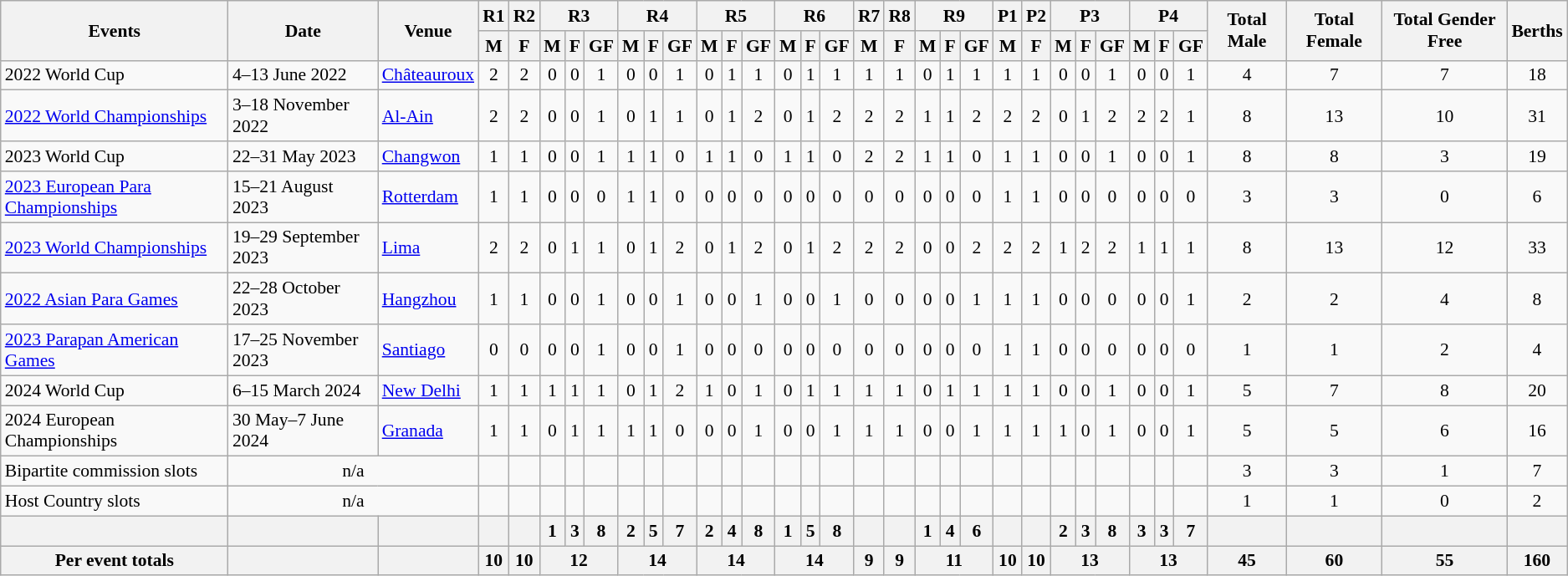<table class=wikitable style="font-size:90%">
<tr>
<th rowspan="2">Events</th>
<th rowspan="2">Date</th>
<th rowspan="2">Venue</th>
<th>R1</th>
<th>R2</th>
<th colspan="3">R3</th>
<th colspan="3">R4</th>
<th colspan="3">R5</th>
<th colspan="3">R6</th>
<th>R7</th>
<th>R8</th>
<th colspan="3">R9</th>
<th>P1</th>
<th>P2</th>
<th colspan="3">P3</th>
<th colspan="3">P4</th>
<th rowspan="2">Total Male</th>
<th rowspan="2">Total Female</th>
<th rowspan="2">Total Gender Free</th>
<th rowspan="2">Berths</th>
</tr>
<tr>
<th>M</th>
<th>F</th>
<th>M</th>
<th>F</th>
<th>GF</th>
<th>M</th>
<th>F</th>
<th>GF</th>
<th>M</th>
<th>F</th>
<th>GF</th>
<th>M</th>
<th>F</th>
<th>GF</th>
<th>M</th>
<th>F</th>
<th>M</th>
<th>F</th>
<th>GF</th>
<th>M</th>
<th>F</th>
<th>M</th>
<th>F</th>
<th>GF</th>
<th>M</th>
<th>F</th>
<th>GF</th>
</tr>
<tr align=center>
<td align=left>2022 World Cup</td>
<td align=left>4–13 June 2022</td>
<td align=left> <a href='#'>Châteauroux</a></td>
<td>2</td>
<td>2</td>
<td>0</td>
<td>0</td>
<td>1</td>
<td>0</td>
<td>0</td>
<td>1</td>
<td>0</td>
<td>1</td>
<td>1</td>
<td>0</td>
<td>1</td>
<td>1</td>
<td>1</td>
<td>1</td>
<td>0</td>
<td>1</td>
<td>1</td>
<td>1</td>
<td>1</td>
<td>0</td>
<td>0</td>
<td>1</td>
<td>0</td>
<td>0</td>
<td>1</td>
<td>4</td>
<td>7</td>
<td>7</td>
<td>18</td>
</tr>
<tr align=center>
<td align=left><a href='#'>2022 World Championships</a></td>
<td align=left>3–18  November 2022</td>
<td align=left> <a href='#'>Al-Ain</a></td>
<td>2</td>
<td>2</td>
<td>0</td>
<td>0</td>
<td>1</td>
<td>0</td>
<td>1</td>
<td>1</td>
<td>0</td>
<td>1</td>
<td>2</td>
<td>0</td>
<td>1</td>
<td>2</td>
<td>2</td>
<td>2</td>
<td>1</td>
<td>1</td>
<td>2</td>
<td>2</td>
<td>2</td>
<td>0</td>
<td>1</td>
<td>2</td>
<td>2</td>
<td>2</td>
<td>1</td>
<td>8</td>
<td>13</td>
<td>10</td>
<td>31</td>
</tr>
<tr align=center>
<td align=left>2023 World Cup</td>
<td align=left>22–31 May 2023</td>
<td align=left> <a href='#'>Changwon</a></td>
<td>1</td>
<td>1</td>
<td>0</td>
<td>0</td>
<td>1</td>
<td>1</td>
<td>1</td>
<td>0</td>
<td>1</td>
<td>1</td>
<td>0</td>
<td>1</td>
<td>1</td>
<td>0</td>
<td>2</td>
<td>2</td>
<td>1</td>
<td>1</td>
<td>0</td>
<td>1</td>
<td>1</td>
<td>0</td>
<td>0</td>
<td>1</td>
<td>0</td>
<td>0</td>
<td>1</td>
<td>8</td>
<td>8</td>
<td>3</td>
<td>19</td>
</tr>
<tr align=center>
<td align=left><a href='#'>2023 European Para Championships</a></td>
<td align=left>15–21 August 2023</td>
<td align=left> <a href='#'>Rotterdam</a></td>
<td>1</td>
<td>1</td>
<td>0</td>
<td>0</td>
<td>0</td>
<td>1</td>
<td>1</td>
<td>0</td>
<td>0</td>
<td>0</td>
<td>0</td>
<td>0</td>
<td>0</td>
<td>0</td>
<td>0</td>
<td>0</td>
<td>0</td>
<td>0</td>
<td>0</td>
<td>1</td>
<td>1</td>
<td>0</td>
<td>0</td>
<td>0</td>
<td>0</td>
<td>0</td>
<td>0</td>
<td>3</td>
<td>3</td>
<td>0</td>
<td>6</td>
</tr>
<tr align=center>
<td align=left><a href='#'>2023 World Championships</a></td>
<td align=left>19–29 September 2023</td>
<td align=left> <a href='#'>Lima</a></td>
<td>2</td>
<td>2</td>
<td>0</td>
<td>1</td>
<td>1</td>
<td>0</td>
<td>1</td>
<td>2</td>
<td>0</td>
<td>1</td>
<td>2</td>
<td>0</td>
<td>1</td>
<td>2</td>
<td>2</td>
<td>2</td>
<td>0</td>
<td>0</td>
<td>2</td>
<td>2</td>
<td>2</td>
<td>1</td>
<td>2</td>
<td>2</td>
<td>1</td>
<td>1</td>
<td>1</td>
<td>8</td>
<td>13</td>
<td>12</td>
<td>33</td>
</tr>
<tr align=center>
<td align=left><a href='#'>2022 Asian Para Games</a></td>
<td align=left>22–28 October 2023</td>
<td align=left> <a href='#'>Hangzhou</a></td>
<td>1</td>
<td>1</td>
<td>0</td>
<td>0</td>
<td>1</td>
<td>0</td>
<td>0</td>
<td>1</td>
<td>0</td>
<td>0</td>
<td>1</td>
<td>0</td>
<td>0</td>
<td>1</td>
<td>0</td>
<td>0</td>
<td>0</td>
<td>0</td>
<td>1</td>
<td>1</td>
<td>1</td>
<td>0</td>
<td>0</td>
<td>0</td>
<td>0</td>
<td>0</td>
<td>1</td>
<td>2</td>
<td>2</td>
<td>4</td>
<td>8</td>
</tr>
<tr align=center>
<td align=left><a href='#'>2023 Parapan American Games</a></td>
<td align=left>17–25 November 2023</td>
<td align=left> <a href='#'>Santiago</a></td>
<td>0</td>
<td>0</td>
<td>0</td>
<td>0</td>
<td>1</td>
<td>0</td>
<td>0</td>
<td>1</td>
<td>0</td>
<td>0</td>
<td>0</td>
<td>0</td>
<td>0</td>
<td>0</td>
<td>0</td>
<td>0</td>
<td>0</td>
<td>0</td>
<td>0</td>
<td>1</td>
<td>1</td>
<td>0</td>
<td>0</td>
<td>0</td>
<td>0</td>
<td>0</td>
<td>0</td>
<td>1</td>
<td>1</td>
<td>2</td>
<td>4</td>
</tr>
<tr align=center>
<td align=left>2024 World Cup</td>
<td align=left>6–15 March 2024</td>
<td align=left> <a href='#'>New Delhi</a></td>
<td>1</td>
<td>1</td>
<td>1</td>
<td>1</td>
<td>1</td>
<td>0</td>
<td>1</td>
<td>2</td>
<td>1</td>
<td>0</td>
<td>1</td>
<td>0</td>
<td>1</td>
<td>1</td>
<td>1</td>
<td>1</td>
<td>0</td>
<td>1</td>
<td>1</td>
<td>1</td>
<td>1</td>
<td>0</td>
<td>0</td>
<td>1</td>
<td>0</td>
<td>0</td>
<td>1</td>
<td>5</td>
<td>7</td>
<td>8</td>
<td>20</td>
</tr>
<tr align=center>
<td align=left>2024 European Championships</td>
<td align=left>30 May–7 June 2024</td>
<td align=left> <a href='#'>Granada</a></td>
<td>1</td>
<td>1</td>
<td>0</td>
<td>1</td>
<td>1</td>
<td>1</td>
<td>1</td>
<td>0</td>
<td>0</td>
<td>0</td>
<td>1</td>
<td>0</td>
<td>0</td>
<td>1</td>
<td>1</td>
<td>1</td>
<td>0</td>
<td>0</td>
<td>1</td>
<td>1</td>
<td>1</td>
<td>1</td>
<td>0</td>
<td>1</td>
<td>0</td>
<td>0</td>
<td>1</td>
<td>5</td>
<td>5</td>
<td>6</td>
<td>16</td>
</tr>
<tr align=center>
<td align=left>Bipartite commission slots</td>
<td colspan=2>n/a</td>
<td></td>
<td></td>
<td></td>
<td></td>
<td></td>
<td></td>
<td></td>
<td></td>
<td></td>
<td></td>
<td></td>
<td></td>
<td></td>
<td></td>
<td></td>
<td></td>
<td></td>
<td></td>
<td></td>
<td></td>
<td></td>
<td></td>
<td></td>
<td></td>
<td></td>
<td></td>
<td></td>
<td>3</td>
<td>3</td>
<td>1</td>
<td>7</td>
</tr>
<tr align=center>
<td align=left>Host Country slots</td>
<td colspan=2>n/a</td>
<td></td>
<td></td>
<td></td>
<td></td>
<td></td>
<td></td>
<td></td>
<td></td>
<td></td>
<td></td>
<td></td>
<td></td>
<td></td>
<td></td>
<td></td>
<td></td>
<td></td>
<td></td>
<td></td>
<td></td>
<td></td>
<td></td>
<td></td>
<td></td>
<td></td>
<td></td>
<td></td>
<td>1</td>
<td>1</td>
<td>0</td>
<td>2</td>
</tr>
<tr>
<th></th>
<th></th>
<th></th>
<th></th>
<th></th>
<th>1</th>
<th>3</th>
<th>8</th>
<th>2</th>
<th>5</th>
<th>7</th>
<th>2</th>
<th>4</th>
<th>8</th>
<th>1</th>
<th>5</th>
<th>8</th>
<th></th>
<th></th>
<th>1</th>
<th>4</th>
<th>6</th>
<th></th>
<th></th>
<th>2</th>
<th>3</th>
<th>8</th>
<th>3</th>
<th>3</th>
<th>7</th>
<th></th>
<th></th>
<th></th>
<th></th>
</tr>
<tr>
<th>Per event totals</th>
<th></th>
<th></th>
<th>10</th>
<th>10</th>
<th colspan="3">12</th>
<th colspan="3">14</th>
<th colspan="3">14</th>
<th colspan="3">14</th>
<th>9</th>
<th>9</th>
<th colspan="3">11</th>
<th>10</th>
<th>10</th>
<th colspan="3">13</th>
<th colspan="3">13</th>
<th>45</th>
<th>60</th>
<th>55</th>
<th align="center">160</th>
</tr>
</table>
